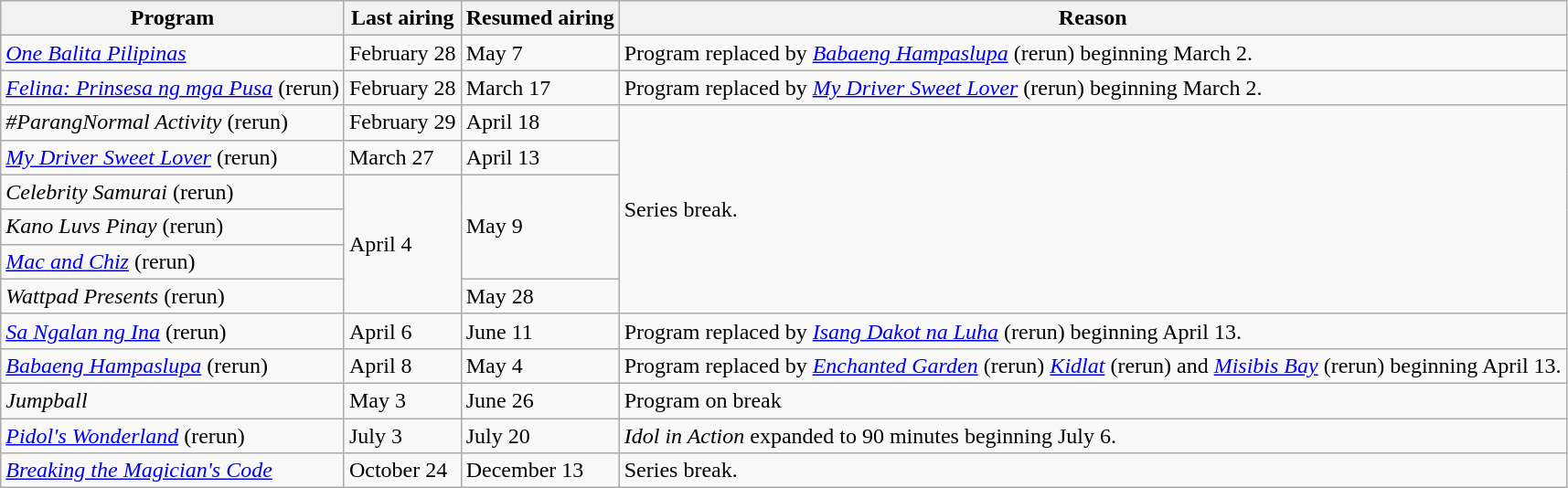<table class="wikitable">
<tr>
<th>Program</th>
<th>Last airing</th>
<th>Resumed airing</th>
<th>Reason</th>
</tr>
<tr>
<td><em><a href='#'>One Balita Pilipinas</a></em></td>
<td>February 28</td>
<td>May 7</td>
<td>Program replaced by <em><a href='#'>Babaeng Hampaslupa</a></em> (rerun) beginning March 2.</td>
</tr>
<tr>
<td><em><a href='#'>Felina: Prinsesa ng mga Pusa</a></em> (rerun)</td>
<td>February 28</td>
<td>March 17</td>
<td>Program replaced by <em><a href='#'>My Driver Sweet Lover</a></em> (rerun) beginning March 2.</td>
</tr>
<tr>
<td><em>#ParangNormal Activity</em> (rerun)</td>
<td>February 29</td>
<td>April 18</td>
<td rowspan="6">Series break.</td>
</tr>
<tr>
<td><em><a href='#'>My Driver Sweet Lover</a></em> (rerun)</td>
<td>March 27</td>
<td>April 13</td>
</tr>
<tr>
<td><em>Celebrity Samurai</em> (rerun)</td>
<td rowspan="4">April 4</td>
<td rowspan="3">May 9</td>
</tr>
<tr>
<td><em>Kano Luvs Pinay</em> (rerun)</td>
</tr>
<tr>
<td><em><a href='#'>Mac and Chiz</a></em> (rerun)</td>
</tr>
<tr>
<td><em>Wattpad Presents</em> (rerun)</td>
<td>May 28</td>
</tr>
<tr>
<td><em><a href='#'>Sa Ngalan ng Ina</a></em> (rerun)</td>
<td>April 6</td>
<td>June 11</td>
<td>Program replaced by <em><a href='#'>Isang Dakot na Luha</a></em> (rerun) beginning April 13.</td>
</tr>
<tr>
<td><em><a href='#'>Babaeng Hampaslupa</a></em> (rerun)</td>
<td>April 8</td>
<td>May 4</td>
<td>Program replaced by <em><a href='#'>Enchanted Garden</a></em> (rerun) <em><a href='#'>Kidlat</a></em> (rerun) and <em><a href='#'>Misibis Bay</a></em> (rerun) beginning April 13.</td>
</tr>
<tr>
<td><em>Jumpball</em></td>
<td>May 3</td>
<td>June 26</td>
<td>Program on break</td>
</tr>
<tr>
<td><em><a href='#'>Pidol's Wonderland</a></em> (rerun)</td>
<td>July 3</td>
<td>July 20</td>
<td><em>Idol in Action</em> expanded to 90 minutes beginning July 6.</td>
</tr>
<tr>
<td><em><a href='#'>Breaking the Magician's Code</a></em></td>
<td>October 24</td>
<td>December 13</td>
<td>Series break.</td>
</tr>
</table>
